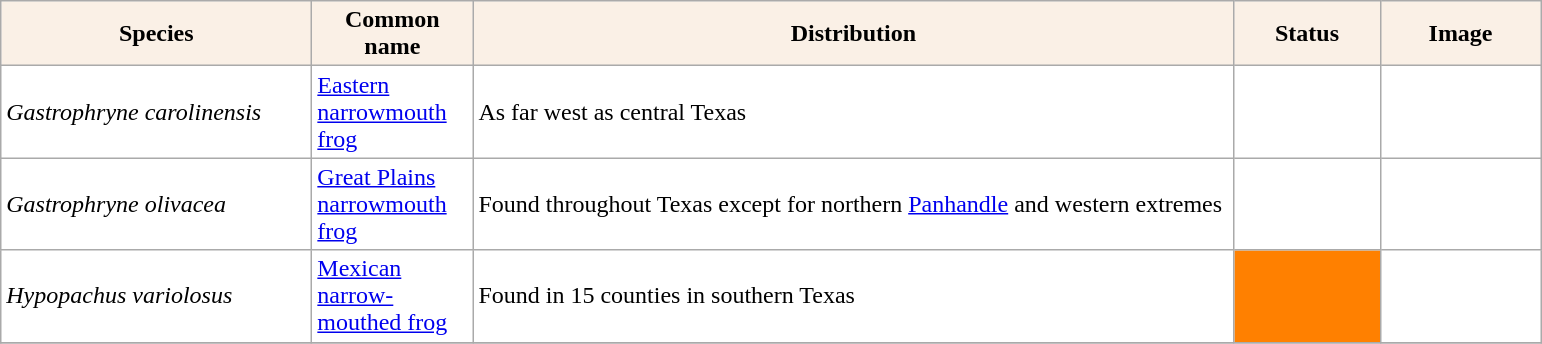<table class="sortable wikitable plainrowheaders" border="0" style="background:#ffffff" align="top" class="sortable wikitable">
<tr –>
<th scope="col" style="background-color:Linen; color:Black" width=200 px>Species</th>
<th scope="col" style="background-color:Linen; color:Black" width=100 px>Common name</th>
<th scope="col" style="background:Linen; color:Black" width=500 px>Distribution</th>
<th scope="col" style="background-color:Linen; color:Black" width=90 px>Status</th>
<th scope="col" style="background:Linen; color:Black" width=100 px>Image</th>
</tr>
<tr>
<td !scope="row" style="background:#ffffff"><em>Gastrophryne carolinensis</em></td>
<td><a href='#'>Eastern narrowmouth frog</a></td>
<td>As far west as central Texas</td>
<td style="text-align:center;"></td>
<td></td>
</tr>
<tr>
<td !scope="row" style="background:#ffffff"><em>Gastrophryne olivacea</em></td>
<td><a href='#'>Great Plains narrowmouth frog</a></td>
<td>Found throughout Texas except for northern <a href='#'>Panhandle</a> and western extremes</td>
<td style="text-align:center;"></td>
<td></td>
</tr>
<tr>
<td !scope="row" style="background:#ffffff"><em>Hypopachus variolosus</em></td>
<td><a href='#'>Mexican narrow-mouthed frog</a></td>
<td>Found in 15 counties in southern Texas</td>
<td style="background: #FF8000; text-align:center;"></td>
<td></td>
</tr>
<tr>
</tr>
</table>
